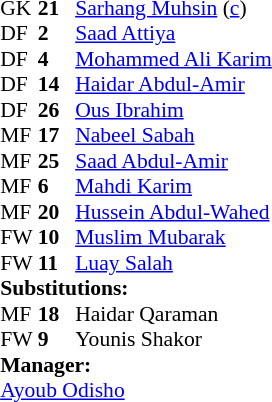<table style="font-size: 90%" cellspacing="0" cellpadding="0" align="center">
<tr>
<td colspan="4"></td>
</tr>
<tr>
<th width="25"></th>
<th width="25"></th>
</tr>
<tr>
<td>GK</td>
<td><strong>21</strong></td>
<td> <a href='#'>Sarhang Muhsin</a> (<a href='#'>c</a>)</td>
</tr>
<tr>
<td>DF</td>
<td><strong>2</strong></td>
<td> <a href='#'>Saad Attiya</a></td>
<td></td>
</tr>
<tr>
<td>DF</td>
<td><strong>4</strong></td>
<td> <a href='#'>Mohammed Ali Karim</a></td>
</tr>
<tr>
<td>DF</td>
<td><strong>14</strong></td>
<td> <a href='#'>Haidar Abdul-Amir</a></td>
</tr>
<tr>
<td>DF</td>
<td><strong>26</strong></td>
<td> <a href='#'>Ous Ibrahim</a></td>
</tr>
<tr>
<td>MF</td>
<td><strong>17</strong></td>
<td> <a href='#'>Nabeel Sabah</a></td>
</tr>
<tr>
<td>MF</td>
<td><strong>25</strong></td>
<td> <a href='#'>Saad Abdul-Amir</a></td>
<td></td>
<td></td>
</tr>
<tr>
<td>MF</td>
<td><strong>6</strong></td>
<td> <a href='#'>Mahdi Karim</a></td>
</tr>
<tr>
<td>MF</td>
<td><strong>20</strong></td>
<td> <a href='#'>Hussein Abdul-Wahed</a></td>
</tr>
<tr>
<td>FW</td>
<td><strong>10</strong></td>
<td> <a href='#'>Muslim Mubarak</a></td>
</tr>
<tr>
<td>FW</td>
<td><strong>11</strong></td>
<td> <a href='#'>Luay Salah</a></td>
<td></td>
<td></td>
</tr>
<tr>
<td colspan=4><strong>Substitutions:</strong></td>
</tr>
<tr>
<td>MF</td>
<td><strong>18</strong></td>
<td> Haidar Qaraman</td>
<td></td>
<td></td>
</tr>
<tr>
<td>FW</td>
<td><strong>9</strong></td>
<td> Younis Shakor</td>
<td></td>
<td></td>
</tr>
<tr>
<td colspan=4><strong>Manager:</strong></td>
</tr>
<tr>
<td colspan="4"> <a href='#'>Ayoub Odisho</a></td>
</tr>
</table>
